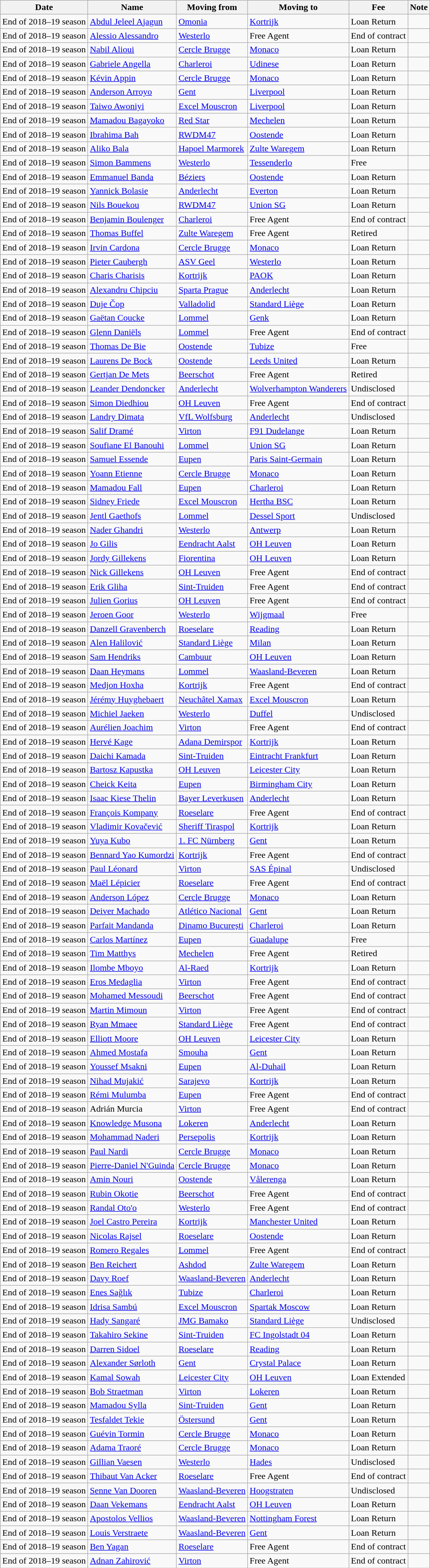<table class="wikitable sortable">
<tr>
<th>Date</th>
<th>Name</th>
<th>Moving from</th>
<th>Moving to</th>
<th>Fee</th>
<th>Note</th>
</tr>
<tr>
<td>End of 2018–19 season</td>
<td> <a href='#'>Abdul Jeleel Ajagun</a></td>
<td> <a href='#'>Omonia</a></td>
<td><a href='#'>Kortrijk</a></td>
<td>Loan Return</td>
<td></td>
</tr>
<tr>
<td>End of 2018–19 season</td>
<td><a href='#'>Alessio Alessandro</a></td>
<td><a href='#'>Westerlo</a></td>
<td>Free Agent</td>
<td>End of contract</td>
<td></td>
</tr>
<tr>
<td>End of 2018–19 season</td>
<td> <a href='#'>Nabil Alioui</a></td>
<td><a href='#'>Cercle Brugge</a></td>
<td> <a href='#'>Monaco</a></td>
<td>Loan Return</td>
<td></td>
</tr>
<tr>
<td>End of 2018–19 season</td>
<td> <a href='#'>Gabriele Angella</a></td>
<td><a href='#'>Charleroi</a></td>
<td> <a href='#'>Udinese</a></td>
<td>Loan Return</td>
<td></td>
</tr>
<tr>
<td>End of 2018–19 season</td>
<td> <a href='#'>Kévin Appin</a></td>
<td><a href='#'>Cercle Brugge</a></td>
<td> <a href='#'>Monaco</a></td>
<td>Loan Return</td>
<td></td>
</tr>
<tr>
<td>End of 2018–19 season</td>
<td> <a href='#'>Anderson Arroyo</a></td>
<td><a href='#'>Gent</a></td>
<td> <a href='#'>Liverpool</a></td>
<td>Loan Return</td>
<td></td>
</tr>
<tr>
<td>End of 2018–19 season</td>
<td> <a href='#'>Taiwo Awoniyi</a></td>
<td><a href='#'>Excel Mouscron</a></td>
<td> <a href='#'>Liverpool</a></td>
<td>Loan Return</td>
<td></td>
</tr>
<tr>
<td>End of 2018–19 season</td>
<td> <a href='#'>Mamadou Bagayoko</a></td>
<td> <a href='#'>Red Star</a></td>
<td><a href='#'>Mechelen</a></td>
<td>Loan Return</td>
<td></td>
</tr>
<tr>
<td>End of 2018–19 season</td>
<td><a href='#'>Ibrahima Bah</a></td>
<td><a href='#'>RWDM47</a></td>
<td><a href='#'>Oostende</a></td>
<td>Loan Return</td>
<td></td>
</tr>
<tr>
<td>End of 2018–19 season</td>
<td> <a href='#'>Aliko Bala</a></td>
<td> <a href='#'>Hapoel Marmorek</a></td>
<td><a href='#'>Zulte Waregem</a></td>
<td>Loan Return</td>
<td></td>
</tr>
<tr>
<td>End of 2018–19 season</td>
<td><a href='#'>Simon Bammens</a></td>
<td><a href='#'>Westerlo</a></td>
<td><a href='#'>Tessenderlo</a></td>
<td>Free</td>
<td align=center></td>
</tr>
<tr>
<td>End of 2018–19 season</td>
<td> <a href='#'>Emmanuel Banda</a></td>
<td> <a href='#'>Béziers</a></td>
<td><a href='#'>Oostende</a></td>
<td>Loan Return</td>
<td></td>
</tr>
<tr>
<td>End of 2018–19 season</td>
<td> <a href='#'>Yannick Bolasie</a></td>
<td><a href='#'>Anderlecht</a></td>
<td> <a href='#'>Everton</a></td>
<td>Loan Return</td>
<td></td>
</tr>
<tr>
<td>End of 2018–19 season</td>
<td> <a href='#'>Nils Bouekou</a></td>
<td><a href='#'>RWDM47</a></td>
<td><a href='#'>Union SG</a></td>
<td>Loan Return</td>
<td></td>
</tr>
<tr>
<td>End of 2018–19 season</td>
<td> <a href='#'>Benjamin Boulenger</a></td>
<td><a href='#'>Charleroi</a></td>
<td>Free Agent</td>
<td>End of contract</td>
<td></td>
</tr>
<tr>
<td>End of 2018–19 season</td>
<td><a href='#'>Thomas Buffel</a></td>
<td><a href='#'>Zulte Waregem</a></td>
<td>Free Agent</td>
<td>Retired</td>
<td></td>
</tr>
<tr>
<td>End of 2018–19 season</td>
<td> <a href='#'>Irvin Cardona</a></td>
<td><a href='#'>Cercle Brugge</a></td>
<td> <a href='#'>Monaco</a></td>
<td>Loan Return</td>
<td></td>
</tr>
<tr>
<td>End of 2018–19 season</td>
<td><a href='#'>Pieter Caubergh</a></td>
<td><a href='#'>ASV Geel</a></td>
<td><a href='#'>Westerlo</a></td>
<td>Loan Return</td>
<td></td>
</tr>
<tr>
<td>End of 2018–19 season</td>
<td> <a href='#'>Charis Charisis</a></td>
<td><a href='#'>Kortrijk</a></td>
<td> <a href='#'>PAOK</a></td>
<td>Loan Return</td>
<td></td>
</tr>
<tr>
<td>End of 2018–19 season</td>
<td> <a href='#'>Alexandru Chipciu</a></td>
<td> <a href='#'>Sparta Prague</a></td>
<td><a href='#'>Anderlecht</a></td>
<td>Loan Return</td>
<td></td>
</tr>
<tr>
<td>End of 2018–19 season</td>
<td> <a href='#'>Duje Čop</a></td>
<td> <a href='#'>Valladolid</a></td>
<td><a href='#'>Standard Liège</a></td>
<td>Loan Return</td>
<td></td>
</tr>
<tr>
<td>End of 2018–19 season</td>
<td><a href='#'>Gaëtan Coucke</a></td>
<td><a href='#'>Lommel</a></td>
<td><a href='#'>Genk</a></td>
<td>Loan Return</td>
<td></td>
</tr>
<tr>
<td>End of 2018–19 season</td>
<td><a href='#'>Glenn Daniëls</a></td>
<td><a href='#'>Lommel</a></td>
<td>Free Agent</td>
<td>End of contract</td>
<td></td>
</tr>
<tr>
<td>End of 2018–19 season</td>
<td><a href='#'>Thomas De Bie</a></td>
<td><a href='#'>Oostende</a></td>
<td><a href='#'>Tubize</a></td>
<td>Free</td>
<td></td>
</tr>
<tr>
<td>End of 2018–19 season</td>
<td><a href='#'>Laurens De Bock</a></td>
<td><a href='#'>Oostende</a></td>
<td> <a href='#'>Leeds United</a></td>
<td>Loan Return</td>
<td></td>
</tr>
<tr>
<td>End of 2018–19 season</td>
<td><a href='#'>Gertjan De Mets</a></td>
<td><a href='#'>Beerschot</a></td>
<td>Free Agent</td>
<td>Retired </td>
<td align=center></td>
</tr>
<tr>
<td>End of 2018–19 season</td>
<td><a href='#'>Leander Dendoncker</a></td>
<td><a href='#'>Anderlecht</a></td>
<td> <a href='#'>Wolverhampton Wanderers</a></td>
<td>Undisclosed </td>
<td align=center></td>
</tr>
<tr>
<td>End of 2018–19 season</td>
<td> <a href='#'>Simon Diedhiou</a></td>
<td><a href='#'>OH Leuven</a></td>
<td>Free Agent</td>
<td>End of contract</td>
<td></td>
</tr>
<tr>
<td>End of 2018–19 season</td>
<td><a href='#'>Landry Dimata</a></td>
<td> <a href='#'>VfL Wolfsburg</a></td>
<td><a href='#'>Anderlecht</a></td>
<td>Undisclosed</td>
<td align=center></td>
</tr>
<tr>
<td>End of 2018–19 season</td>
<td> <a href='#'>Salif Dramé</a></td>
<td><a href='#'>Virton</a></td>
<td> <a href='#'>F91 Dudelange</a></td>
<td>Loan Return</td>
<td></td>
</tr>
<tr>
<td>End of 2018–19 season</td>
<td><a href='#'>Soufiane El Banouhi</a></td>
<td><a href='#'>Lommel</a></td>
<td><a href='#'>Union SG</a></td>
<td>Loan Return</td>
<td></td>
</tr>
<tr>
<td>End of 2018–19 season</td>
<td> <a href='#'>Samuel Essende</a></td>
<td><a href='#'>Eupen</a></td>
<td> <a href='#'>Paris Saint-Germain</a></td>
<td>Loan Return</td>
<td></td>
</tr>
<tr>
<td>End of 2018–19 season</td>
<td> <a href='#'>Yoann Etienne</a></td>
<td><a href='#'>Cercle Brugge</a></td>
<td> <a href='#'>Monaco</a></td>
<td>Loan Return</td>
<td></td>
</tr>
<tr>
<td>End of 2018–19 season</td>
<td> <a href='#'>Mamadou Fall</a></td>
<td><a href='#'>Eupen</a></td>
<td><a href='#'>Charleroi</a></td>
<td>Loan Return</td>
<td></td>
</tr>
<tr>
<td>End of 2018–19 season</td>
<td> <a href='#'>Sidney Friede</a></td>
<td><a href='#'>Excel Mouscron</a></td>
<td> <a href='#'>Hertha BSC</a></td>
<td>Loan Return</td>
<td></td>
</tr>
<tr>
<td>End of 2018–19 season</td>
<td><a href='#'>Jentl Gaethofs</a></td>
<td><a href='#'>Lommel</a></td>
<td><a href='#'>Dessel Sport</a></td>
<td>Undisclosed</td>
<td align=center></td>
</tr>
<tr>
<td>End of 2018–19 season</td>
<td> <a href='#'>Nader Ghandri</a></td>
<td><a href='#'>Westerlo</a></td>
<td><a href='#'>Antwerp</a></td>
<td>Loan Return</td>
<td></td>
</tr>
<tr>
<td>End of 2018–19 season</td>
<td><a href='#'>Jo Gilis</a></td>
<td><a href='#'>Eendracht Aalst</a></td>
<td><a href='#'>OH Leuven</a></td>
<td>Loan Return</td>
<td></td>
</tr>
<tr>
<td>End of 2018–19 season</td>
<td><a href='#'>Jordy Gillekens</a></td>
<td> <a href='#'>Fiorentina</a></td>
<td><a href='#'>OH Leuven</a></td>
<td>Loan Return</td>
<td></td>
</tr>
<tr>
<td>End of 2018–19 season</td>
<td><a href='#'>Nick Gillekens</a></td>
<td><a href='#'>OH Leuven</a></td>
<td>Free Agent</td>
<td>End of contract</td>
<td></td>
</tr>
<tr>
<td>End of 2018–19 season</td>
<td> <a href='#'>Erik Gliha</a></td>
<td><a href='#'>Sint-Truiden</a></td>
<td>Free Agent</td>
<td>End of contract</td>
<td></td>
</tr>
<tr>
<td>End of 2018–19 season</td>
<td> <a href='#'>Julien Gorius</a></td>
<td><a href='#'>OH Leuven</a></td>
<td>Free Agent</td>
<td>End of contract</td>
<td></td>
</tr>
<tr>
<td>End of 2018–19 season</td>
<td><a href='#'>Jeroen Goor</a></td>
<td><a href='#'>Westerlo</a></td>
<td><a href='#'>Wijgmaal</a></td>
<td>Free</td>
<td align=center></td>
</tr>
<tr>
<td>End of 2018–19 season</td>
<td> <a href='#'>Danzell Gravenberch</a></td>
<td><a href='#'>Roeselare</a></td>
<td> <a href='#'>Reading</a></td>
<td>Loan Return</td>
<td></td>
</tr>
<tr>
<td>End of 2018–19 season</td>
<td> <a href='#'>Alen Halilović</a></td>
<td><a href='#'>Standard Liège</a></td>
<td> <a href='#'>Milan</a></td>
<td>Loan Return</td>
<td></td>
</tr>
<tr>
<td>End of 2018–19 season</td>
<td> <a href='#'>Sam Hendriks</a></td>
<td> <a href='#'>Cambuur</a></td>
<td><a href='#'>OH Leuven</a></td>
<td>Loan Return</td>
<td></td>
</tr>
<tr>
<td>End of 2018–19 season</td>
<td><a href='#'>Daan Heymans</a></td>
<td><a href='#'>Lommel</a></td>
<td><a href='#'>Waasland-Beveren</a></td>
<td>Loan Return</td>
<td></td>
</tr>
<tr>
<td>End of 2018–19 season</td>
<td> <a href='#'>Medjon Hoxha</a></td>
<td><a href='#'>Kortrijk</a></td>
<td>Free Agent</td>
<td>End of contract</td>
<td></td>
</tr>
<tr>
<td>End of 2018–19 season</td>
<td><a href='#'>Jérémy Huyghebaert</a></td>
<td> <a href='#'>Neuchâtel Xamax</a></td>
<td><a href='#'>Excel Mouscron</a></td>
<td>Loan Return</td>
<td></td>
</tr>
<tr>
<td>End of 2018–19 season</td>
<td><a href='#'>Michiel Jaeken</a></td>
<td><a href='#'>Westerlo</a></td>
<td><a href='#'>Duffel</a></td>
<td>Undisclosed</td>
<td align=center></td>
</tr>
<tr>
<td>End of 2018–19 season</td>
<td> <a href='#'>Aurélien Joachim</a></td>
<td><a href='#'>Virton</a></td>
<td>Free Agent</td>
<td>End of contract</td>
<td></td>
</tr>
<tr>
<td>End of 2018–19 season</td>
<td> <a href='#'>Hervé Kage</a></td>
<td> <a href='#'>Adana Demirspor</a></td>
<td><a href='#'>Kortrijk</a></td>
<td>Loan Return</td>
<td></td>
</tr>
<tr>
<td>End of 2018–19 season</td>
<td> <a href='#'>Daichi Kamada</a></td>
<td><a href='#'>Sint-Truiden</a></td>
<td> <a href='#'>Eintracht Frankfurt</a></td>
<td>Loan Return</td>
<td></td>
</tr>
<tr>
<td>End of 2018–19 season</td>
<td> <a href='#'>Bartosz Kapustka</a></td>
<td><a href='#'>OH Leuven</a></td>
<td> <a href='#'>Leicester City</a></td>
<td>Loan Return</td>
<td></td>
</tr>
<tr>
<td>End of 2018–19 season</td>
<td> <a href='#'>Cheick Keita</a></td>
<td><a href='#'>Eupen</a></td>
<td> <a href='#'>Birmingham City</a></td>
<td>Loan Return</td>
<td></td>
</tr>
<tr>
<td>End of 2018–19 season</td>
<td> <a href='#'>Isaac Kiese Thelin</a></td>
<td> <a href='#'>Bayer Leverkusen</a></td>
<td><a href='#'>Anderlecht</a></td>
<td>Loan Return</td>
<td></td>
</tr>
<tr>
<td>End of 2018–19 season</td>
<td><a href='#'>François Kompany</a></td>
<td><a href='#'>Roeselare</a></td>
<td>Free Agent</td>
<td>End of contract</td>
<td></td>
</tr>
<tr>
<td>End of 2018–19 season</td>
<td> <a href='#'>Vladimir Kovačević</a></td>
<td> <a href='#'>Sheriff Tiraspol</a></td>
<td><a href='#'>Kortrijk</a></td>
<td>Loan Return</td>
<td></td>
</tr>
<tr>
<td>End of 2018–19 season</td>
<td> <a href='#'>Yuya Kubo</a></td>
<td> <a href='#'>1. FC Nürnberg</a></td>
<td><a href='#'>Gent</a></td>
<td>Loan Return</td>
<td></td>
</tr>
<tr>
<td>End of 2018–19 season</td>
<td> <a href='#'>Bennard Yao Kumordzi</a></td>
<td><a href='#'>Kortrijk</a></td>
<td>Free Agent</td>
<td>End of contract</td>
<td></td>
</tr>
<tr>
<td>End of 2018–19 season</td>
<td> <a href='#'>Paul Léonard</a></td>
<td><a href='#'>Virton</a></td>
<td> <a href='#'>SAS Épinal</a></td>
<td>Undisclosed</td>
<td align=center></td>
</tr>
<tr>
<td>End of 2018–19 season</td>
<td> <a href='#'>Maël Lépicier</a></td>
<td><a href='#'>Roeselare</a></td>
<td>Free Agent</td>
<td>End of contract</td>
<td></td>
</tr>
<tr>
<td>End of 2018–19 season</td>
<td> <a href='#'>Anderson López</a></td>
<td><a href='#'>Cercle Brugge</a></td>
<td> <a href='#'>Monaco</a></td>
<td>Loan Return</td>
<td></td>
</tr>
<tr>
<td>End of 2018–19 season</td>
<td> <a href='#'>Deiver Machado</a></td>
<td> <a href='#'>Atlético Nacional</a></td>
<td><a href='#'>Gent</a></td>
<td>Loan Return</td>
<td></td>
</tr>
<tr>
<td>End of 2018–19 season</td>
<td> <a href='#'>Parfait Mandanda</a></td>
<td> <a href='#'>Dinamo București</a></td>
<td><a href='#'>Charleroi</a></td>
<td>Loan Return</td>
<td></td>
</tr>
<tr>
<td>End of 2018–19 season</td>
<td> <a href='#'>Carlos Martínez</a></td>
<td><a href='#'>Eupen</a></td>
<td> <a href='#'>Guadalupe</a></td>
<td>Free</td>
<td align=center></td>
</tr>
<tr>
<td>End of 2018–19 season</td>
<td><a href='#'>Tim Matthys</a></td>
<td><a href='#'>Mechelen</a></td>
<td>Free Agent</td>
<td>Retired</td>
<td></td>
</tr>
<tr>
<td>End of 2018–19 season</td>
<td><a href='#'>Ilombe Mboyo</a></td>
<td> <a href='#'>Al-Raed</a></td>
<td><a href='#'>Kortrijk</a></td>
<td>Loan Return</td>
<td></td>
</tr>
<tr>
<td>End of 2018–19 season</td>
<td> <a href='#'>Eros Medaglia</a></td>
<td><a href='#'>Virton</a></td>
<td>Free Agent</td>
<td>End of contract</td>
<td></td>
</tr>
<tr>
<td>End of 2018–19 season</td>
<td><a href='#'>Mohamed Messoudi</a></td>
<td><a href='#'>Beerschot</a></td>
<td>Free Agent</td>
<td>End of contract</td>
<td></td>
</tr>
<tr>
<td>End of 2018–19 season</td>
<td> <a href='#'>Martin Mimoun</a></td>
<td><a href='#'>Virton</a></td>
<td>Free Agent</td>
<td>End of contract</td>
<td></td>
</tr>
<tr>
<td>End of 2018–19 season</td>
<td><a href='#'>Ryan Mmaee</a></td>
<td><a href='#'>Standard Liège</a></td>
<td>Free Agent</td>
<td>End of contract</td>
<td align=center></td>
</tr>
<tr>
<td>End of 2018–19 season</td>
<td> <a href='#'>Elliott Moore</a></td>
<td><a href='#'>OH Leuven</a></td>
<td> <a href='#'>Leicester City</a></td>
<td>Loan Return</td>
<td></td>
</tr>
<tr>
<td>End of 2018–19 season</td>
<td> <a href='#'>Ahmed Mostafa</a></td>
<td> <a href='#'>Smouha</a></td>
<td><a href='#'>Gent</a></td>
<td>Loan Return</td>
<td></td>
</tr>
<tr>
<td>End of 2018–19 season</td>
<td> <a href='#'>Youssef Msakni</a></td>
<td><a href='#'>Eupen</a></td>
<td> <a href='#'>Al-Duhail</a></td>
<td>Loan Return</td>
<td></td>
</tr>
<tr>
<td>End of 2018–19 season</td>
<td> <a href='#'>Nihad Mujakić</a></td>
<td> <a href='#'>Sarajevo</a></td>
<td><a href='#'>Kortrijk</a></td>
<td>Loan Return</td>
<td></td>
</tr>
<tr>
<td>End of 2018–19 season</td>
<td> <a href='#'>Rémi Mulumba</a></td>
<td><a href='#'>Eupen</a></td>
<td>Free Agent</td>
<td>End of contract</td>
<td></td>
</tr>
<tr>
<td>End of 2018–19 season</td>
<td> Adrián Murcia</td>
<td><a href='#'>Virton</a></td>
<td>Free Agent</td>
<td>End of contract</td>
<td></td>
</tr>
<tr>
<td>End of 2018–19 season</td>
<td> <a href='#'>Knowledge Musona</a></td>
<td><a href='#'>Lokeren</a></td>
<td><a href='#'>Anderlecht</a></td>
<td>Loan Return</td>
<td></td>
</tr>
<tr>
<td>End of 2018–19 season</td>
<td> <a href='#'>Mohammad Naderi</a></td>
<td> <a href='#'>Persepolis</a></td>
<td><a href='#'>Kortrijk</a></td>
<td>Loan Return</td>
<td></td>
</tr>
<tr>
<td>End of 2018–19 season</td>
<td> <a href='#'>Paul Nardi</a></td>
<td><a href='#'>Cercle Brugge</a></td>
<td> <a href='#'>Monaco</a></td>
<td>Loan Return</td>
<td></td>
</tr>
<tr>
<td>End of 2018–19 season</td>
<td> <a href='#'>Pierre-Daniel N'Guinda</a></td>
<td><a href='#'>Cercle Brugge</a></td>
<td> <a href='#'>Monaco</a></td>
<td>Loan Return</td>
<td></td>
</tr>
<tr>
<td>End of 2018–19 season</td>
<td> <a href='#'>Amin Nouri</a></td>
<td><a href='#'>Oostende</a></td>
<td> <a href='#'>Vålerenga</a></td>
<td>Loan Return</td>
<td></td>
</tr>
<tr>
<td>End of 2018–19 season</td>
<td> <a href='#'>Rubin Okotie</a></td>
<td><a href='#'>Beerschot</a></td>
<td>Free Agent</td>
<td>End of contract</td>
<td></td>
</tr>
<tr>
<td>End of 2018–19 season</td>
<td> <a href='#'>Randal Oto'o</a></td>
<td><a href='#'>Westerlo</a></td>
<td>Free Agent</td>
<td>End of contract</td>
<td></td>
</tr>
<tr>
<td>End of 2018–19 season</td>
<td> <a href='#'>Joel Castro Pereira</a></td>
<td><a href='#'>Kortrijk</a></td>
<td> <a href='#'>Manchester United</a></td>
<td>Loan Return</td>
<td></td>
</tr>
<tr>
<td>End of 2018–19 season</td>
<td> <a href='#'>Nicolas Rajsel</a></td>
<td><a href='#'>Roeselare</a></td>
<td><a href='#'>Oostende</a></td>
<td>Loan Return</td>
<td></td>
</tr>
<tr>
<td>End of 2018–19 season</td>
<td> <a href='#'>Romero Regales</a></td>
<td><a href='#'>Lommel</a></td>
<td>Free Agent</td>
<td>End of contract</td>
<td></td>
</tr>
<tr>
<td>End of 2018–19 season</td>
<td> <a href='#'>Ben Reichert</a></td>
<td> <a href='#'>Ashdod</a></td>
<td><a href='#'>Zulte Waregem</a></td>
<td>Loan Return</td>
<td></td>
</tr>
<tr>
<td>End of 2018–19 season</td>
<td><a href='#'>Davy Roef</a></td>
<td><a href='#'>Waasland-Beveren</a></td>
<td><a href='#'>Anderlecht</a></td>
<td>Loan Return</td>
<td></td>
</tr>
<tr>
<td>End of 2018–19 season</td>
<td><a href='#'>Enes Sağlık</a></td>
<td><a href='#'>Tubize</a></td>
<td><a href='#'>Charleroi</a></td>
<td>Loan Return</td>
<td></td>
</tr>
<tr>
<td>End of 2018–19 season</td>
<td> <a href='#'>Idrisa Sambú</a></td>
<td><a href='#'>Excel Mouscron</a></td>
<td> <a href='#'>Spartak Moscow</a></td>
<td>Loan Return</td>
<td></td>
</tr>
<tr>
<td>End of 2018–19 season</td>
<td> <a href='#'>Hady Sangaré</a></td>
<td> <a href='#'>JMG Bamako</a></td>
<td><a href='#'>Standard Liège</a></td>
<td>Undisclosed</td>
<td align=center></td>
</tr>
<tr>
<td>End of 2018–19 season</td>
<td> <a href='#'>Takahiro Sekine</a></td>
<td><a href='#'>Sint-Truiden</a></td>
<td> <a href='#'>FC Ingolstadt 04</a></td>
<td>Loan Return</td>
<td></td>
</tr>
<tr>
<td>End of 2018–19 season</td>
<td> <a href='#'>Darren Sidoel</a></td>
<td><a href='#'>Roeselare</a></td>
<td> <a href='#'>Reading</a></td>
<td>Loan Return</td>
<td></td>
</tr>
<tr>
<td>End of 2018–19 season</td>
<td> <a href='#'>Alexander Sørloth</a></td>
<td><a href='#'>Gent</a></td>
<td> <a href='#'>Crystal Palace</a></td>
<td>Loan Return</td>
<td></td>
</tr>
<tr>
<td>End of 2018–19 season</td>
<td> <a href='#'>Kamal Sowah</a></td>
<td> <a href='#'>Leicester City</a></td>
<td><a href='#'>OH Leuven</a></td>
<td>Loan Extended</td>
<td align=center></td>
</tr>
<tr>
<td>End of 2018–19 season</td>
<td><a href='#'>Bob Straetman</a></td>
<td><a href='#'>Virton</a></td>
<td><a href='#'>Lokeren</a></td>
<td>Loan Return</td>
<td></td>
</tr>
<tr>
<td>End of 2018–19 season</td>
<td> <a href='#'>Mamadou Sylla</a></td>
<td><a href='#'>Sint-Truiden</a></td>
<td><a href='#'>Gent</a></td>
<td>Loan Return</td>
<td></td>
</tr>
<tr>
<td>End of 2018–19 season</td>
<td> <a href='#'>Tesfaldet Tekie</a></td>
<td> <a href='#'>Östersund</a></td>
<td><a href='#'>Gent</a></td>
<td>Loan Return</td>
<td></td>
</tr>
<tr>
<td>End of 2018–19 season</td>
<td> <a href='#'>Guévin Tormin</a></td>
<td><a href='#'>Cercle Brugge</a></td>
<td> <a href='#'>Monaco</a></td>
<td>Loan Return</td>
<td></td>
</tr>
<tr>
<td>End of 2018–19 season</td>
<td> <a href='#'>Adama Traoré</a></td>
<td><a href='#'>Cercle Brugge</a></td>
<td> <a href='#'>Monaco</a></td>
<td>Loan Return</td>
<td></td>
</tr>
<tr>
<td>End of 2018–19 season</td>
<td><a href='#'>Gillian Vaesen</a></td>
<td><a href='#'>Westerlo</a></td>
<td><a href='#'>Hades</a></td>
<td>Undisclosed</td>
<td align=center></td>
</tr>
<tr>
<td>End of 2018–19 season</td>
<td><a href='#'>Thibaut Van Acker</a></td>
<td><a href='#'>Roeselare</a></td>
<td>Free Agent</td>
<td>End of contract</td>
<td></td>
</tr>
<tr>
<td>End of 2018–19 season</td>
<td><a href='#'>Senne Van Dooren</a></td>
<td><a href='#'>Waasland-Beveren</a></td>
<td><a href='#'>Hoogstraten</a></td>
<td>Undisclosed</td>
<td align=center></td>
</tr>
<tr>
<td>End of 2018–19 season</td>
<td><a href='#'>Daan Vekemans</a></td>
<td><a href='#'>Eendracht Aalst</a></td>
<td><a href='#'>OH Leuven</a></td>
<td>Loan Return</td>
<td></td>
</tr>
<tr>
<td>End of 2018–19 season</td>
<td> <a href='#'>Apostolos Vellios</a></td>
<td><a href='#'>Waasland-Beveren</a></td>
<td> <a href='#'>Nottingham Forest</a></td>
<td>Loan Return</td>
<td></td>
</tr>
<tr>
<td>End of 2018–19 season</td>
<td><a href='#'>Louis Verstraete</a></td>
<td><a href='#'>Waasland-Beveren</a></td>
<td><a href='#'>Gent</a></td>
<td>Loan Return</td>
<td></td>
</tr>
<tr>
<td>End of 2018–19 season</td>
<td><a href='#'>Ben Yagan</a></td>
<td><a href='#'>Roeselare</a></td>
<td>Free Agent</td>
<td>End of contract</td>
<td></td>
</tr>
<tr>
<td>End of 2018–19 season</td>
<td> <a href='#'>Adnan Zahirović</a></td>
<td><a href='#'>Virton</a></td>
<td>Free Agent</td>
<td>End of contract</td>
<td></td>
</tr>
</table>
